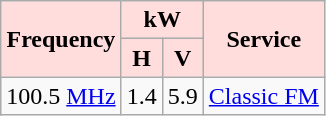<table class="wikitable sortable">
<tr>
<th style="background:#fdd; color:black; vertical-align:middle; text-align:center;" class="table-no2" rowspan="2">Frequency</th>
<th style="background:#fdd; color:black; vertical-align:middle; text-align:center;" class="table-no2" colspan="2">kW</th>
<th style="background:#fdd; color:black; vertical-align:middle; text-align:center;" class="table-no2" rowspan="2">Service</th>
</tr>
<tr>
<th style="background:#fdd; color:black; vertical-align:middle; text-align:center;" class="table-no2">H</th>
<th style="background:#fdd; color:black; vertical-align:middle; text-align:center;" class="table-no2">V</th>
</tr>
<tr>
<td>100.5 <a href='#'>MHz</a></td>
<td>1.4</td>
<td>5.9</td>
<td><a href='#'>Classic FM</a></td>
</tr>
</table>
